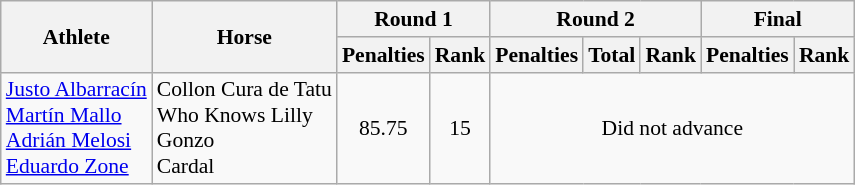<table class=wikitable style="font-size:90%">
<tr>
<th rowspan="2">Athlete</th>
<th rowspan="2">Horse</th>
<th colspan="2">Round 1</th>
<th colspan="3">Round 2</th>
<th colspan="2">Final</th>
</tr>
<tr>
<th>Penalties</th>
<th>Rank</th>
<th>Penalties</th>
<th>Total</th>
<th>Rank</th>
<th>Penalties</th>
<th>Rank</th>
</tr>
<tr>
<td><a href='#'>Justo Albarracín</a><br><a href='#'>Martín Mallo</a><br><a href='#'>Adrián Melosi</a><br><a href='#'>Eduardo Zone</a></td>
<td>Collon Cura de Tatu<br>Who Knows Lilly<br>Gonzo<br>Cardal</td>
<td align="center">85.75</td>
<td align="center">15</td>
<td colspan=5 align=center>Did not advance</td>
</tr>
</table>
